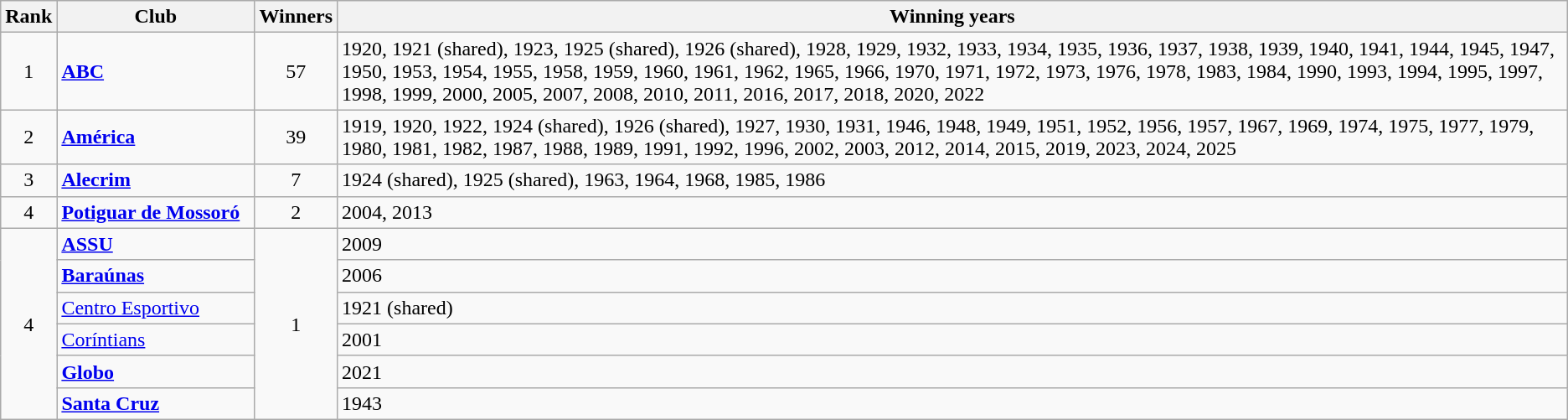<table class="wikitable sortable">
<tr>
<th>Rank</th>
<th style="width:150px">Club</th>
<th>Winners</th>
<th>Winning years</th>
</tr>
<tr>
<td align=center>1</td>
<td><strong><a href='#'>ABC</a></strong></td>
<td align=center>57</td>
<td>1920, 1921 (shared), 1923, 1925 (shared), 1926 (shared), 1928, 1929, 1932, 1933, 1934, 1935, 1936, 1937, 1938, 1939, 1940, 1941, 1944, 1945, 1947, 1950, 1953, 1954, 1955, 1958, 1959, 1960, 1961, 1962, 1965, 1966, 1970, 1971, 1972, 1973, 1976, 1978, 1983, 1984, 1990, 1993, 1994, 1995, 1997, 1998, 1999, 2000, 2005, 2007, 2008, 2010, 2011, 2016, 2017, 2018, 2020, 2022</td>
</tr>
<tr>
<td align=center>2</td>
<td><strong><a href='#'>América</a></strong></td>
<td align=center>39</td>
<td>1919, 1920, 1922, 1924 (shared), 1926 (shared), 1927, 1930, 1931, 1946, 1948, 1949, 1951, 1952, 1956, 1957, 1967, 1969, 1974, 1975, 1977, 1979, 1980, 1981, 1982, 1987, 1988, 1989, 1991, 1992, 1996, 2002, 2003, 2012, 2014, 2015, 2019, 2023, 2024, 2025</td>
</tr>
<tr>
<td align=center>3</td>
<td><strong><a href='#'>Alecrim</a></strong></td>
<td align=center>7</td>
<td>1924 (shared), 1925 (shared), 1963, 1964, 1968, 1985, 1986</td>
</tr>
<tr>
<td align=center>4</td>
<td><strong><a href='#'>Potiguar de Mossoró</a></strong></td>
<td align=center>2</td>
<td>2004, 2013</td>
</tr>
<tr>
<td rowspan=6 align=center>4</td>
<td><strong><a href='#'>ASSU</a></strong></td>
<td rowspan=6 align=center>1</td>
<td>2009</td>
</tr>
<tr>
<td><strong><a href='#'>Baraúnas</a></strong></td>
<td>2006</td>
</tr>
<tr>
<td><a href='#'>Centro Esportivo</a></td>
<td>1921 (shared)</td>
</tr>
<tr>
<td><a href='#'>Coríntians</a></td>
<td>2001</td>
</tr>
<tr>
<td><strong><a href='#'>Globo</a></strong></td>
<td>2021</td>
</tr>
<tr>
<td><strong><a href='#'>Santa Cruz</a></strong></td>
<td>1943</td>
</tr>
</table>
